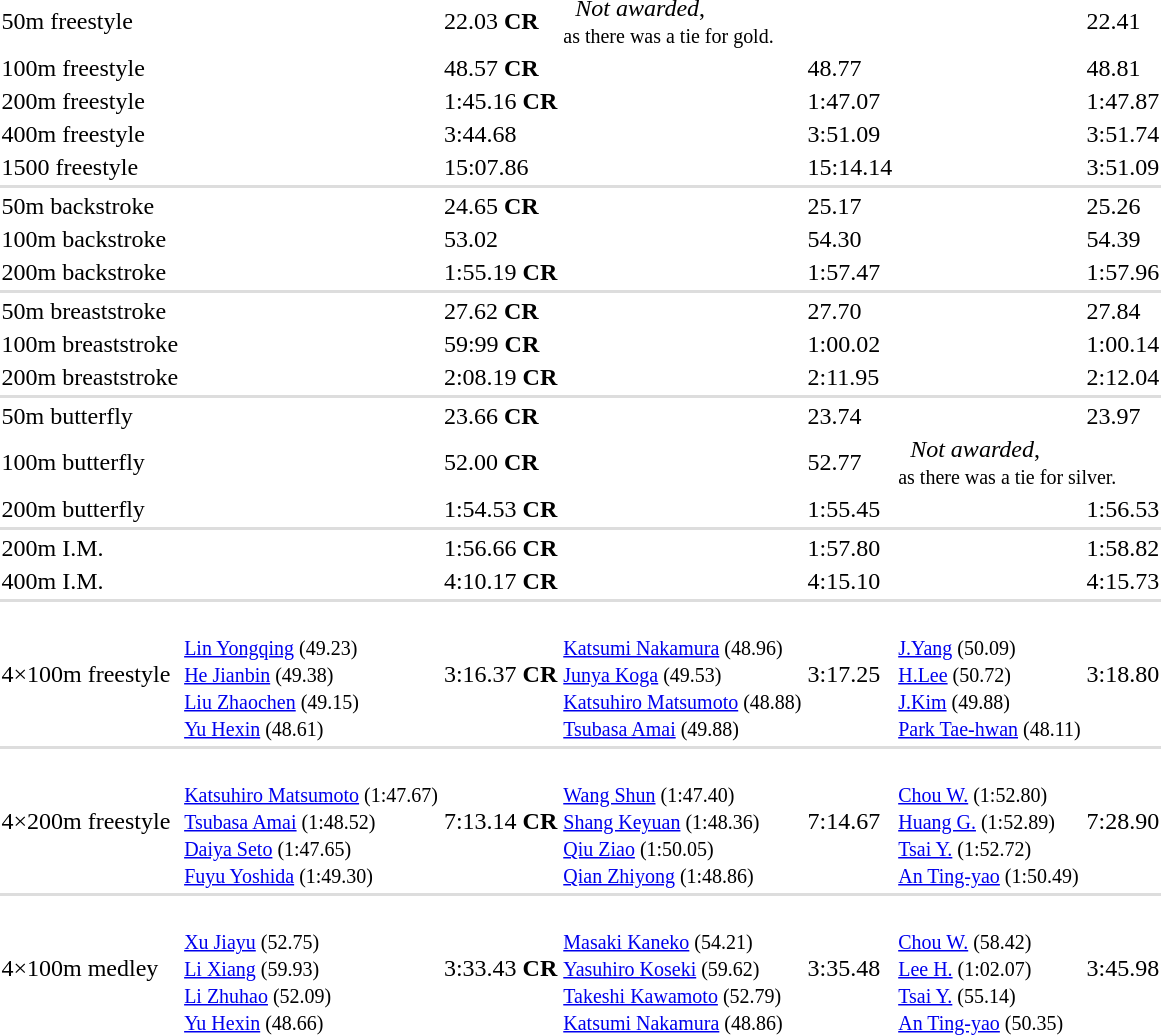<table>
<tr>
<td>50m freestyle</td>
<td><br></td>
<td>22.03 <strong>CR</strong></td>
<td colspan=2>  <em>Not awarded</em>,<br><small>as there was a tie for gold.</small></td>
<td></td>
<td>22.41</td>
</tr>
<tr>
<td>100m freestyle</td>
<td></td>
<td>48.57 <strong>CR</strong></td>
<td></td>
<td>48.77</td>
<td></td>
<td>48.81</td>
</tr>
<tr>
<td>200m freestyle</td>
<td></td>
<td>1:45.16 <strong>CR</strong></td>
<td></td>
<td>1:47.07</td>
<td></td>
<td>1:47.87</td>
</tr>
<tr>
<td>400m freestyle</td>
<td></td>
<td>3:44.68</td>
<td></td>
<td>3:51.09</td>
<td></td>
<td>3:51.74</td>
</tr>
<tr>
<td>1500 freestyle</td>
<td></td>
<td>15:07.86</td>
<td></td>
<td>15:14.14</td>
<td></td>
<td>3:51.09</td>
</tr>
<tr bgcolor=#DDDDDD>
<td colspan=7></td>
</tr>
<tr>
<td>50m backstroke</td>
<td></td>
<td>24.65 <strong>CR</strong></td>
<td></td>
<td>25.17</td>
<td></td>
<td>25.26</td>
</tr>
<tr>
<td>100m backstroke</td>
<td></td>
<td>53.02</td>
<td></td>
<td>54.30</td>
<td></td>
<td>54.39</td>
</tr>
<tr>
<td>200m backstroke</td>
<td></td>
<td>1:55.19 <strong>CR</strong></td>
<td></td>
<td>1:57.47</td>
<td></td>
<td>1:57.96</td>
</tr>
<tr bgcolor=#DDDDDD>
<td colspan=7></td>
</tr>
<tr>
<td>50m breaststroke</td>
<td></td>
<td>27.62 <strong>CR</strong></td>
<td></td>
<td>27.70</td>
<td></td>
<td>27.84</td>
</tr>
<tr>
<td>100m breaststroke</td>
<td></td>
<td>59:99 <strong>CR</strong></td>
<td></td>
<td>1:00.02</td>
<td></td>
<td>1:00.14</td>
</tr>
<tr>
<td>200m breaststroke</td>
<td></td>
<td>2:08.19 <strong>CR</strong></td>
<td></td>
<td>2:11.95</td>
<td></td>
<td>2:12.04</td>
</tr>
<tr bgcolor=#DDDDDD>
<td colspan=7></td>
</tr>
<tr>
<td>50m butterfly</td>
<td></td>
<td>23.66 <strong>CR</strong></td>
<td></td>
<td>23.74</td>
<td></td>
<td>23.97</td>
</tr>
<tr>
<td>100m butterfly</td>
<td></td>
<td>52.00 <strong>CR</strong></td>
<td><br></td>
<td>52.77</td>
<td colspan=2>  <em>Not awarded</em>,<br><small>as there was a tie for silver.</small></td>
</tr>
<tr>
<td>200m butterfly</td>
<td></td>
<td>1:54.53 <strong>CR</strong></td>
<td></td>
<td>1:55.45</td>
<td></td>
<td>1:56.53</td>
</tr>
<tr bgcolor=#DDDDDD>
<td colspan=7></td>
</tr>
<tr>
<td>200m I.M.</td>
<td></td>
<td>1:56.66 <strong>CR</strong></td>
<td></td>
<td>1:57.80</td>
<td></td>
<td>1:58.82</td>
</tr>
<tr>
<td>400m I.M.</td>
<td></td>
<td>4:10.17 <strong>CR</strong></td>
<td></td>
<td>4:15.10</td>
<td></td>
<td>4:15.73</td>
</tr>
<tr bgcolor=#DDDDDD>
<td colspan=7></td>
</tr>
<tr>
<td>4×100m freestyle</td>
<td><br><small><a href='#'>Lin Yongqing</a> (49.23)<br><a href='#'>He Jianbin</a> (49.38)<br><a href='#'>Liu Zhaochen</a> (49.15)<br><a href='#'>Yu Hexin</a> (48.61)</small></td>
<td>3:16.37 <strong>CR</strong></td>
<td><br><small><a href='#'>Katsumi Nakamura</a> (48.96)<br><a href='#'>Junya Koga</a> (49.53)<br><a href='#'>Katsuhiro Matsumoto</a> (48.88)<br><a href='#'>Tsubasa Amai</a> (49.88)</small></td>
<td>3:17.25</td>
<td><br><small><a href='#'>J.Yang</a> (50.09)<br><a href='#'>H.Lee</a> (50.72)<br><a href='#'>J.Kim</a> (49.88)<br><a href='#'>Park Tae-hwan</a> (48.11)</small></td>
<td>3:18.80</td>
</tr>
<tr bgcolor=#DDDDDD>
<td colspan=7></td>
</tr>
<tr>
<td>4×200m freestyle</td>
<td><br><small><a href='#'>Katsuhiro Matsumoto</a> (1:47.67)<br><a href='#'>Tsubasa Amai</a> (1:48.52)<br><a href='#'>Daiya Seto</a> (1:47.65)<br><a href='#'>Fuyu Yoshida</a> (1:49.30)</small></td>
<td>7:13.14 <strong>CR</strong></td>
<td><br><small><a href='#'>Wang Shun</a> (1:47.40)<br><a href='#'>Shang Keyuan</a> (1:48.36)<br><a href='#'>Qiu Ziao</a> (1:50.05)<br><a href='#'>Qian Zhiyong</a> (1:48.86)</small></td>
<td>7:14.67</td>
<td><br><small><a href='#'>Chou W.</a> (1:52.80)<br><a href='#'>Huang G.</a> (1:52.89)<br><a href='#'>Tsai Y.</a> (1:52.72)<br><a href='#'>An Ting-yao</a> (1:50.49)</small></td>
<td>7:28.90</td>
</tr>
<tr bgcolor=#DDDDDD>
<td colspan=7></td>
</tr>
<tr>
<td>4×100m medley</td>
<td><br><small><a href='#'>Xu Jiayu</a> (52.75)<br><a href='#'>Li Xiang</a> (59.93)<br><a href='#'>Li Zhuhao</a> (52.09)<br><a href='#'>Yu Hexin</a> (48.66)</small></td>
<td>3:33.43 <strong>CR</strong></td>
<td><br><small><a href='#'>Masaki Kaneko</a> (54.21)<br><a href='#'>Yasuhiro Koseki</a> (59.62)<br><a href='#'>Takeshi Kawamoto</a> (52.79)<br><a href='#'>Katsumi Nakamura</a> (48.86)</small></td>
<td>3:35.48</td>
<td><br><small><a href='#'>Chou W.</a> (58.42)<br><a href='#'>Lee H.</a> (1:02.07)<br><a href='#'>Tsai Y.</a> (55.14)<br><a href='#'>An Ting-yao</a> (50.35)</small></td>
<td>3:45.98</td>
</tr>
</table>
